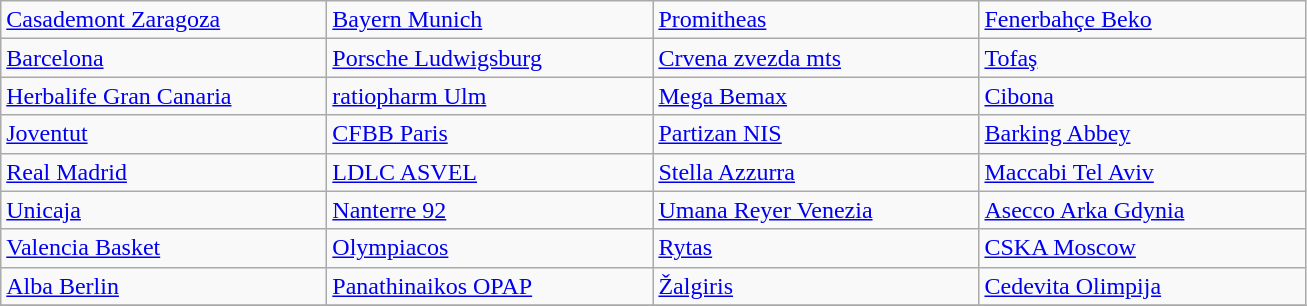<table class="wikitable" style="white-space: nowrap;">
<tr>
<td width=210> <a href='#'>Casademont Zaragoza</a></td>
<td width=210> <a href='#'>Bayern Munich</a></td>
<td width=210> <a href='#'>Promitheas</a></td>
<td width=210> <a href='#'>Fenerbahçe Beko</a></td>
</tr>
<tr>
<td width=210> <a href='#'>Barcelona</a></td>
<td width=210> <a href='#'>Porsche Ludwigsburg</a></td>
<td width=210> <a href='#'>Crvena zvezda mts</a></td>
<td width=210> <a href='#'>Tofaş</a></td>
</tr>
<tr>
<td width=210> <a href='#'>Herbalife Gran Canaria</a></td>
<td width=210> <a href='#'>ratiopharm Ulm</a></td>
<td width=210> <a href='#'>Mega Bemax</a></td>
<td width=210> <a href='#'>Cibona</a></td>
</tr>
<tr>
<td width=210> <a href='#'>Joventut</a></td>
<td width=210> <a href='#'>CFBB Paris</a></td>
<td width=210> <a href='#'>Partizan NIS</a></td>
<td width=210> <a href='#'>Barking Abbey</a></td>
</tr>
<tr>
<td width=210> <a href='#'>Real Madrid</a></td>
<td width=210> <a href='#'>LDLC ASVEL</a></td>
<td width=210> <a href='#'>Stella Azzurra</a></td>
<td width=210> <a href='#'>Maccabi Tel Aviv</a></td>
</tr>
<tr>
<td width=210> <a href='#'>Unicaja</a></td>
<td width=210> <a href='#'>Nanterre 92</a></td>
<td width=210> <a href='#'>Umana Reyer Venezia</a></td>
<td width=210> <a href='#'>Asecco Arka Gdynia</a></td>
</tr>
<tr>
<td width=210> <a href='#'>Valencia Basket</a></td>
<td width=210> <a href='#'>Olympiacos</a></td>
<td width=210> <a href='#'>Rytas</a></td>
<td width=210> <a href='#'>CSKA Moscow</a></td>
</tr>
<tr>
<td width=210> <a href='#'>Alba Berlin</a></td>
<td width=210> <a href='#'>Panathinaikos OPAP</a></td>
<td width=210> <a href='#'>Žalgiris</a></td>
<td width=210> <a href='#'>Cedevita Olimpija</a></td>
</tr>
<tr>
</tr>
</table>
